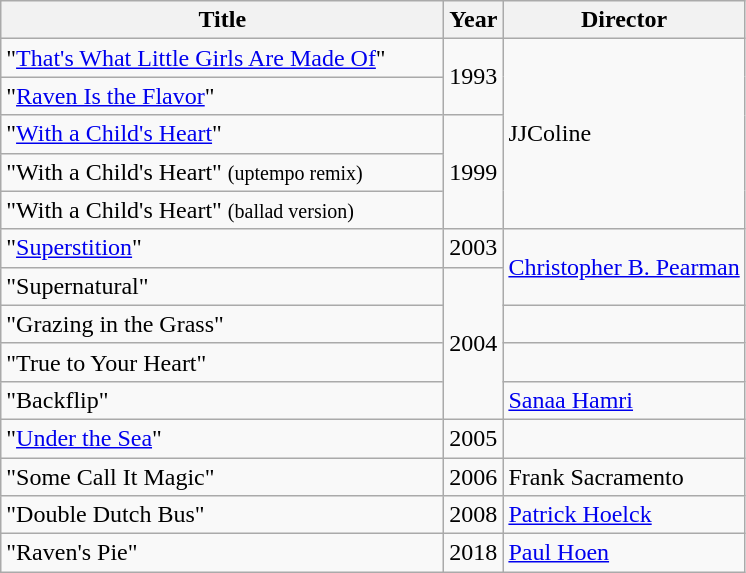<table class="wikitable">
<tr>
<th scope="col" style="width:18em;">Title</th>
<th>Year</th>
<th>Director</th>
</tr>
<tr>
<td scope="row">"<a href='#'>That's What Little Girls Are Made Of</a>"</td>
<td rowspan="2">1993</td>
<td rowspan="5">JJColine</td>
</tr>
<tr>
<td scope="row">"<a href='#'>Raven Is the Flavor</a>"</td>
</tr>
<tr>
<td scope="row">"<a href='#'>With a Child's Heart</a>"</td>
<td rowspan="3">1999</td>
</tr>
<tr>
<td scope="row">"With a Child's Heart" <small>(uptempo remix)</small></td>
</tr>
<tr>
<td scope="row">"With a Child's Heart" <small>(ballad version)</small></td>
</tr>
<tr>
<td scope="row">"<a href='#'>Superstition</a>"</td>
<td>2003</td>
<td rowspan="2"><a href='#'>Christopher B. Pearman</a></td>
</tr>
<tr>
<td scope="row">"Supernatural"</td>
<td rowspan="4">2004</td>
</tr>
<tr>
<td scope="row">"Grazing in the Grass"</td>
<td></td>
</tr>
<tr>
<td scope="row">"True to Your Heart"</td>
<td></td>
</tr>
<tr>
<td scope="row">"Backflip"</td>
<td><a href='#'>Sanaa Hamri</a></td>
</tr>
<tr>
<td scope="row">"<a href='#'>Under the Sea</a>"</td>
<td>2005</td>
<td></td>
</tr>
<tr>
<td scope="row">"Some Call It Magic"</td>
<td>2006</td>
<td>Frank Sacramento</td>
</tr>
<tr>
<td scope="row">"Double Dutch Bus"</td>
<td>2008</td>
<td><a href='#'>Patrick Hoelck</a></td>
</tr>
<tr>
<td scope="row">"Raven's Pie"</td>
<td>2018</td>
<td><a href='#'>Paul Hoen</a></td>
</tr>
</table>
